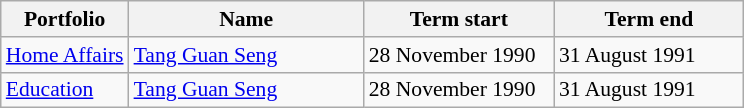<table class="wikitable unsortable" style="font-size: 90%;">
<tr>
<th scope="col">Portfolio</th>
<th scope="col" width="150px">Name</th>
<th scope="col" width="120px">Term start</th>
<th scope="col" width="120px">Term end</th>
</tr>
<tr>
<td><a href='#'>Home Affairs</a></td>
<td><a href='#'>Tang Guan Seng</a></td>
<td>28 November 1990</td>
<td>31 August 1991</td>
</tr>
<tr>
<td><a href='#'>Education</a></td>
<td><a href='#'>Tang Guan Seng</a></td>
<td>28 November 1990</td>
<td>31 August 1991</td>
</tr>
</table>
